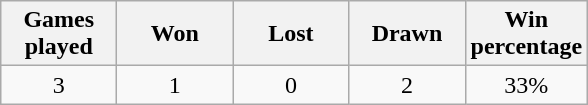<table class="wikitable" style="text-align:center">
<tr>
<th width="70">Games played</th>
<th width="70">Won</th>
<th width="70">Lost</th>
<th width="70">Drawn</th>
<th width="70">Win percentage</th>
</tr>
<tr>
<td>3</td>
<td>1</td>
<td>0</td>
<td>2</td>
<td>33%</td>
</tr>
</table>
